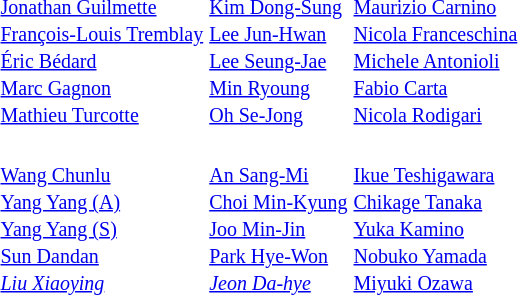<table>
<tr>
<th scope=row style="text-align:left"><br></th>
<td valign="top"><strong></strong><br><small><a href='#'>Jonathan Guilmette</a><br><a href='#'>François-Louis Tremblay</a><br><a href='#'>Éric Bédard</a><br><a href='#'>Marc Gagnon</a><br><a href='#'>Mathieu Turcotte</a></small></td>
<td valign="top"><strong></strong><br><small><a href='#'>Kim Dong-Sung</a><br><a href='#'>Lee Jun-Hwan</a><br><a href='#'>Lee Seung-Jae</a><br><a href='#'>Min Ryoung</a><br><a href='#'>Oh Se-Jong</a></small></td>
<td valign="top"><strong></strong><br><small><a href='#'>Maurizio Carnino</a><br><a href='#'>Nicola Franceschina</a><br><a href='#'>Michele Antonioli</a><br><a href='#'>Fabio Carta</a><br><a href='#'>Nicola Rodigari</a></small></td>
</tr>
<tr>
<th scope=row style="text-align:left"><br></th>
<td valign="top"><strong></strong><br><small><a href='#'>Wang Chunlu</a><br><a href='#'>Yang Yang (A)</a><br><a href='#'>Yang Yang (S)</a><br><a href='#'>Sun Dandan</a><br><em><a href='#'>Liu Xiaoying</a></em></small></td>
<td valign="top"><strong></strong><br><small><a href='#'>An Sang-Mi</a><br><a href='#'>Choi Min-Kyung</a><br><a href='#'>Joo Min-Jin</a><br><a href='#'>Park Hye-Won</a><br><em><a href='#'>Jeon Da-hye</a></em></small></td>
<td valign="top"><strong></strong><br><small><a href='#'>Ikue Teshigawara</a><br><a href='#'>Chikage Tanaka</a><br><a href='#'>Yuka Kamino</a><br><a href='#'>Nobuko Yamada</a><br><a href='#'>Miyuki Ozawa</a></small></td>
</tr>
</table>
